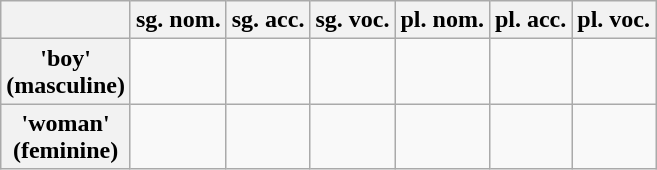<table class="wikitable" style="text-align:center;">
<tr>
<th></th>
<th>sg. nom.</th>
<th>sg. acc.</th>
<th>sg. voc.</th>
<th>pl. nom.</th>
<th>pl. acc.</th>
<th>pl. voc.</th>
</tr>
<tr>
<th>'boy'<br>(masculine)</th>
<td><em></em></td>
<td><em></em></td>
<td><em></em></td>
<td><em></em></td>
<td><em></em></td>
<td><em></em></td>
</tr>
<tr>
<th>'woman'<br>(feminine)</th>
<td><em></em></td>
<td><em></em></td>
<td><em></em></td>
<td><em></em></td>
<td><em></em></td>
<td><em></em></td>
</tr>
</table>
